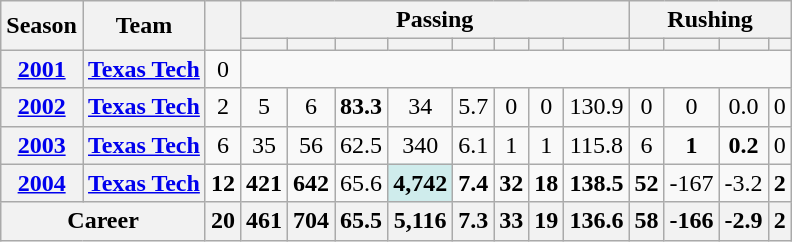<table class="wikitable" style="text-align:center;">
<tr>
<th rowspan="2">Season</th>
<th rowspan="2">Team</th>
<th rowspan="2"></th>
<th colspan="8">Passing</th>
<th colspan="4">Rushing</th>
</tr>
<tr>
<th></th>
<th></th>
<th></th>
<th></th>
<th></th>
<th></th>
<th></th>
<th></th>
<th></th>
<th></th>
<th></th>
<th></th>
</tr>
<tr>
<th><a href='#'>2001</a></th>
<th><a href='#'>Texas Tech</a></th>
<td>0</td>
<td colspan="12"></td>
</tr>
<tr>
<th><a href='#'>2002</a></th>
<th><a href='#'>Texas Tech</a></th>
<td>2</td>
<td>5</td>
<td>6</td>
<td><strong>83.3</strong></td>
<td>34</td>
<td>5.7</td>
<td>0</td>
<td>0</td>
<td>130.9</td>
<td>0</td>
<td>0</td>
<td>0.0</td>
<td>0</td>
</tr>
<tr>
<th><a href='#'>2003</a></th>
<th><a href='#'>Texas Tech</a></th>
<td>6</td>
<td>35</td>
<td>56</td>
<td>62.5</td>
<td>340</td>
<td>6.1</td>
<td>1</td>
<td>1</td>
<td>115.8</td>
<td>6</td>
<td><strong>1</strong></td>
<td><strong>0.2</strong></td>
<td>0</td>
</tr>
<tr>
<th><a href='#'>2004</a></th>
<th><a href='#'>Texas Tech</a></th>
<td><strong>12</strong></td>
<td><strong>421</strong></td>
<td><strong>642</strong></td>
<td>65.6</td>
<td style="background:#cfecec;"><strong>4,742</strong></td>
<td><strong>7.4</strong></td>
<td><strong>32</strong></td>
<td><strong>18</strong></td>
<td><strong>138.5</strong></td>
<td><strong>52</strong></td>
<td>-167</td>
<td>-3.2</td>
<td><strong>2</strong></td>
</tr>
<tr>
<th colspan="2">Career</th>
<th>20</th>
<th>461</th>
<th>704</th>
<th>65.5</th>
<th>5,116</th>
<th>7.3</th>
<th>33</th>
<th>19</th>
<th>136.6</th>
<th>58</th>
<th>-166</th>
<th>-2.9</th>
<th>2</th>
</tr>
</table>
